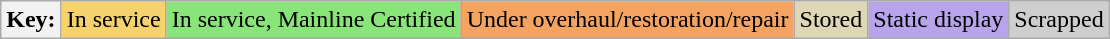<table class="wikitable">
<tr>
<th>Key:</th>
<td bgcolor=#F5D26C>In service</td>
<td bgcolor=#89E579>In service, Mainline Certified</td>
<td bgcolor=#f4a460>Under overhaul/restoration/repair</td>
<td bgcolor=#DED7B6>Stored</td>
<td bgcolor=#B7A4EB>Static display</td>
<td bgcolor=#cecece>Scrapped</td>
</tr>
</table>
